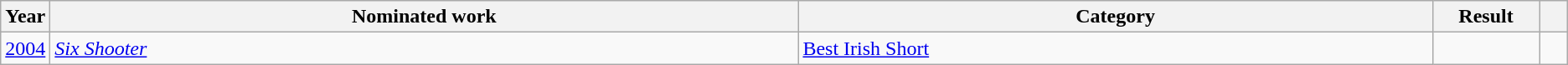<table class="wikitable">
<tr>
<th scope="col" style="width:1em;">Year</th>
<th scope="col" style="width:39em;">Nominated work</th>
<th scope="col" style="width:33em;">Category</th>
<th scope="col" style="width:5em;">Result</th>
<th scope="col" style="width:1em;"></th>
</tr>
<tr>
<td><a href='#'>2004</a></td>
<td><em><a href='#'>Six Shooter</a></em></td>
<td><a href='#'>Best Irish Short</a></td>
<td></td>
<td style="text-align:center;"></td>
</tr>
</table>
